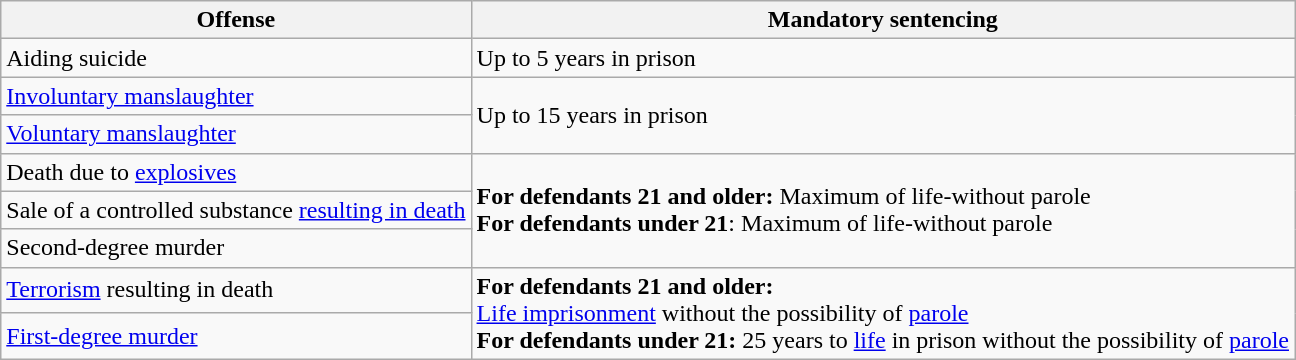<table class="wikitable">
<tr>
<th>Offense</th>
<th>Mandatory sentencing</th>
</tr>
<tr>
<td>Aiding suicide</td>
<td>Up to 5 years in prison</td>
</tr>
<tr>
<td><a href='#'>Involuntary manslaughter</a></td>
<td rowspan="2">Up to 15 years in prison</td>
</tr>
<tr>
<td><a href='#'>Voluntary manslaughter</a></td>
</tr>
<tr>
<td>Death due to <a href='#'>explosives</a></td>
<td rowspan="3"><strong>For defendants 21 and older:</strong> Maximum of life-without parole<br><strong>For defendants under 21</strong>: Maximum of life-without parole</td>
</tr>
<tr>
<td>Sale of a controlled substance <a href='#'>resulting in death</a></td>
</tr>
<tr>
<td>Second-degree murder</td>
</tr>
<tr>
<td><a href='#'>Terrorism</a> resulting in death</td>
<td rowspan="2"><strong>For defendants 21 and older:</strong><br><a href='#'>Life imprisonment</a> without the possibility of <a href='#'>parole</a><br><strong>For defendants under 21:</strong> 25 years to <a href='#'>life</a> in prison without the possibility of <a href='#'>parole</a></td>
</tr>
<tr>
<td><a href='#'>First-degree murder</a></td>
</tr>
</table>
